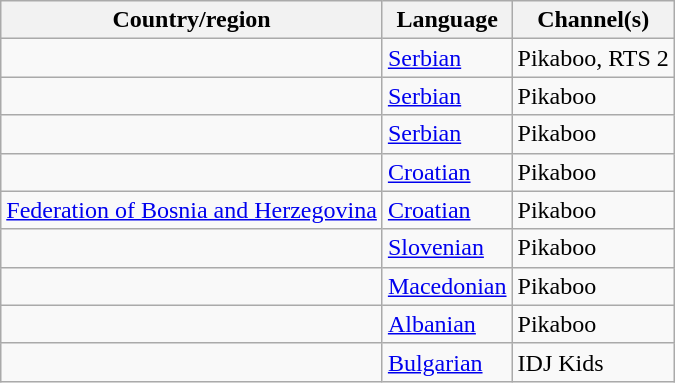<table class="wikitable">
<tr>
<th>Country/region</th>
<th>Language</th>
<th>Channel(s)</th>
</tr>
<tr>
<td></td>
<td><a href='#'>Serbian</a></td>
<td>Pikaboo, RTS 2</td>
</tr>
<tr>
<td></td>
<td><a href='#'>Serbian</a></td>
<td>Pikaboo</td>
</tr>
<tr>
<td></td>
<td><a href='#'>Serbian</a></td>
<td>Pikaboo</td>
</tr>
<tr>
<td></td>
<td><a href='#'>Croatian</a></td>
<td>Pikaboo</td>
</tr>
<tr>
<td> <a href='#'>Federation of Bosnia and Herzegovina</a></td>
<td><a href='#'>Croatian</a></td>
<td>Pikaboo</td>
</tr>
<tr>
<td></td>
<td><a href='#'>Slovenian</a></td>
<td>Pikaboo</td>
</tr>
<tr>
<td></td>
<td><a href='#'>Macedonian</a></td>
<td>Pikaboo</td>
</tr>
<tr>
<td></td>
<td><a href='#'>Albanian</a></td>
<td>Pikaboo</td>
</tr>
<tr>
<td></td>
<td><a href='#'>Bulgarian</a></td>
<td>IDJ Kids</td>
</tr>
</table>
